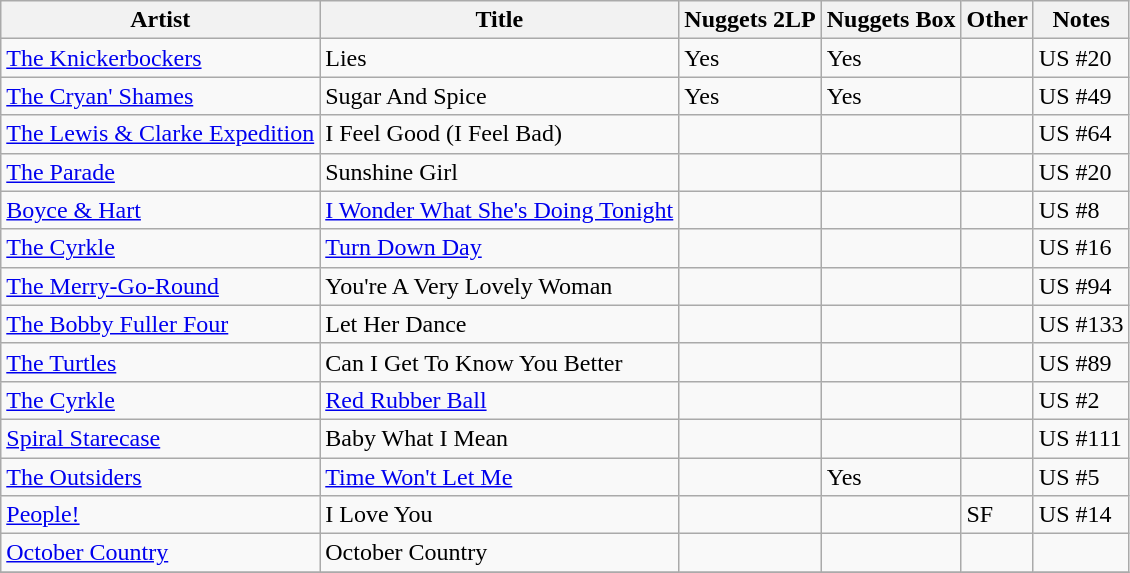<table class="wikitable sortable">
<tr>
<th>Artist</th>
<th>Title</th>
<th>Nuggets 2LP</th>
<th>Nuggets Box</th>
<th>Other</th>
<th>Notes</th>
</tr>
<tr>
<td><a href='#'>The Knickerbockers</a></td>
<td>Lies</td>
<td>Yes</td>
<td>Yes</td>
<td></td>
<td>US #20</td>
</tr>
<tr>
<td><a href='#'>The Cryan' Shames</a></td>
<td>Sugar And Spice</td>
<td>Yes</td>
<td>Yes</td>
<td></td>
<td>US #49</td>
</tr>
<tr>
<td><a href='#'>The Lewis & Clarke Expedition</a></td>
<td>I Feel Good (I Feel Bad)</td>
<td></td>
<td></td>
<td></td>
<td>US #64</td>
</tr>
<tr>
<td><a href='#'>The Parade</a></td>
<td>Sunshine Girl</td>
<td></td>
<td></td>
<td></td>
<td>US #20</td>
</tr>
<tr>
<td><a href='#'>Boyce & Hart</a></td>
<td><a href='#'>I Wonder What She's Doing Tonight</a></td>
<td></td>
<td></td>
<td></td>
<td>US #8</td>
</tr>
<tr>
<td><a href='#'>The Cyrkle</a></td>
<td><a href='#'>Turn Down Day</a></td>
<td></td>
<td></td>
<td></td>
<td>US #16</td>
</tr>
<tr>
<td><a href='#'>The Merry-Go-Round</a></td>
<td>You're A Very Lovely Woman</td>
<td></td>
<td></td>
<td></td>
<td>US #94</td>
</tr>
<tr>
<td><a href='#'>The Bobby Fuller Four</a></td>
<td>Let Her Dance</td>
<td></td>
<td></td>
<td></td>
<td>US #133</td>
</tr>
<tr>
<td><a href='#'>The Turtles</a></td>
<td>Can I Get To Know You Better</td>
<td></td>
<td></td>
<td></td>
<td>US #89</td>
</tr>
<tr>
<td><a href='#'>The Cyrkle</a></td>
<td><a href='#'>Red Rubber Ball</a></td>
<td></td>
<td></td>
<td></td>
<td>US #2</td>
</tr>
<tr>
<td><a href='#'>Spiral Starecase</a></td>
<td>Baby What I Mean</td>
<td></td>
<td></td>
<td></td>
<td>US #111</td>
</tr>
<tr>
<td><a href='#'>The Outsiders</a></td>
<td><a href='#'>Time Won't Let Me</a></td>
<td></td>
<td>Yes</td>
<td></td>
<td>US #5</td>
</tr>
<tr>
<td><a href='#'>People!</a></td>
<td>I Love You</td>
<td></td>
<td></td>
<td>SF</td>
<td>US #14</td>
</tr>
<tr>
<td><a href='#'>October Country</a></td>
<td>October Country</td>
<td></td>
<td></td>
<td></td>
<td></td>
</tr>
<tr>
</tr>
</table>
